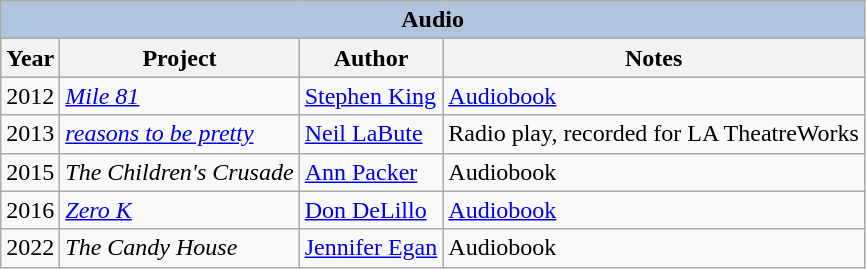<table class="wikitable" style="font-size:100%;">
<tr style="background:#ccc; text-align:center;">
<th colspan="6" style="background: LightSteelBlue;">Audio</th>
</tr>
<tr style="background:#ccc; text-align:center;">
<th>Year</th>
<th>Project</th>
<th>Author</th>
<th>Notes</th>
</tr>
<tr>
<td>2012</td>
<td><em><a href='#'>Mile 81</a></em></td>
<td><a href='#'>Stephen King</a></td>
<td><a href='#'>Audiobook</a></td>
</tr>
<tr>
<td>2013</td>
<td><em><a href='#'>reasons to be pretty</a></em></td>
<td><a href='#'>Neil LaBute</a></td>
<td>Radio play, recorded for LA TheatreWorks </td>
</tr>
<tr>
<td>2015</td>
<td><em>The Children's Crusade</em></td>
<td><a href='#'>Ann Packer</a></td>
<td>Audiobook</td>
</tr>
<tr>
<td>2016</td>
<td><em><a href='#'>Zero K</a></em></td>
<td><a href='#'>Don DeLillo</a></td>
<td><a href='#'>Audiobook</a></td>
</tr>
<tr>
<td>2022</td>
<td><em>The Candy House</em></td>
<td><a href='#'>Jennifer Egan</a></td>
<td>Audiobook</td>
</tr>
</table>
